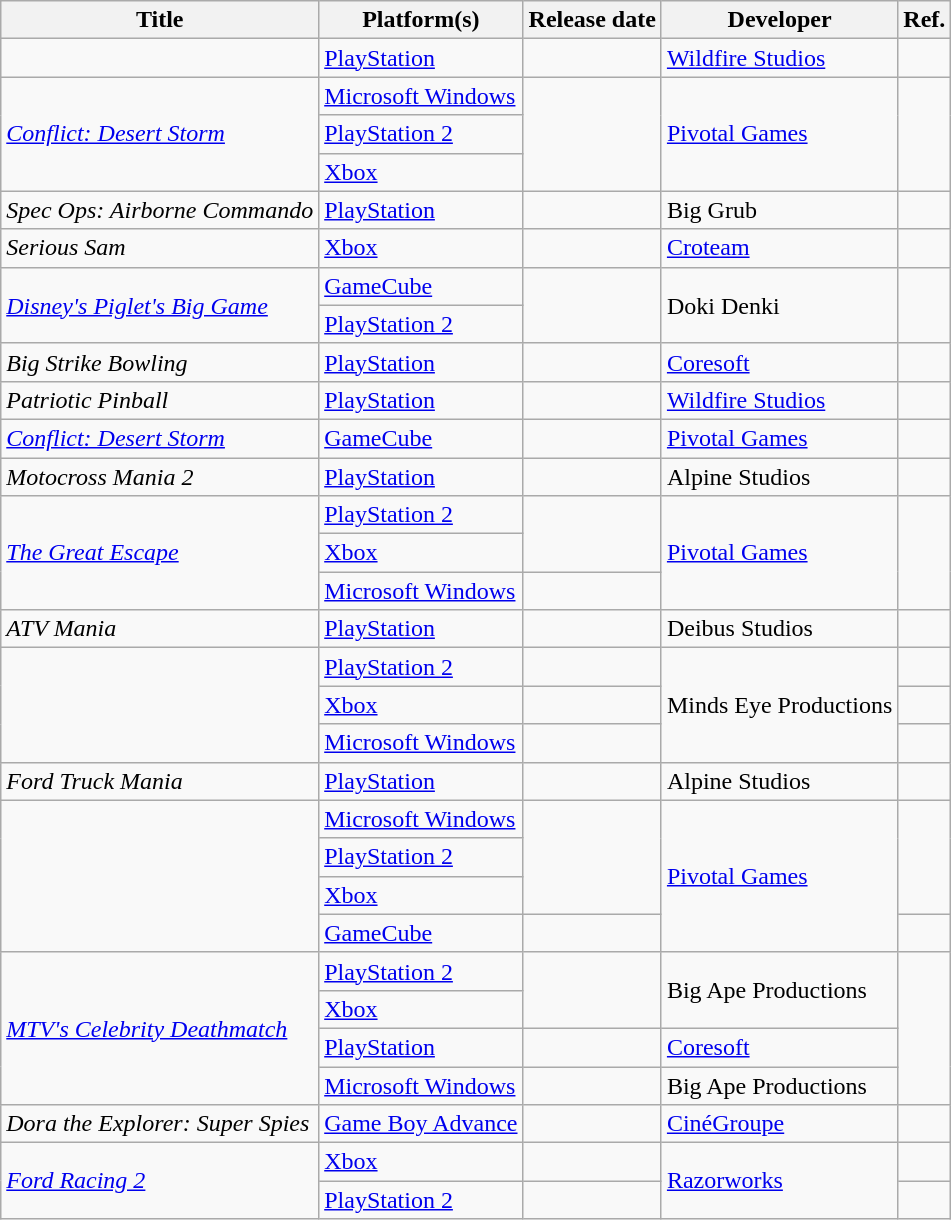<table class="wikitable sortable">
<tr>
<th>Title</th>
<th>Platform(s)</th>
<th>Release date</th>
<th>Developer</th>
<th>Ref.</th>
</tr>
<tr>
<td><em></em></td>
<td><a href='#'>PlayStation</a></td>
<td></td>
<td><a href='#'>Wildfire Studios</a></td>
<td></td>
</tr>
<tr>
<td rowspan="3"><em><a href='#'>Conflict: Desert Storm</a></em></td>
<td><a href='#'>Microsoft Windows</a></td>
<td rowspan="3"></td>
<td rowspan="3"><a href='#'>Pivotal Games</a></td>
<td rowspan="3"></td>
</tr>
<tr>
<td><a href='#'>PlayStation 2</a></td>
</tr>
<tr>
<td><a href='#'>Xbox</a></td>
</tr>
<tr>
<td><em>Spec Ops: Airborne Commando</em></td>
<td><a href='#'>PlayStation</a></td>
<td></td>
<td>Big Grub</td>
<td></td>
</tr>
<tr>
<td><em>Serious Sam</em></td>
<td><a href='#'>Xbox</a></td>
<td></td>
<td><a href='#'>Croteam</a></td>
<td></td>
</tr>
<tr>
<td rowspan="2"><em><a href='#'>Disney's Piglet's Big Game</a></em></td>
<td><a href='#'>GameCube</a></td>
<td rowspan="2"></td>
<td rowspan="2">Doki Denki</td>
<td rowspan="2"></td>
</tr>
<tr>
<td><a href='#'>PlayStation 2</a></td>
</tr>
<tr>
<td><em>Big Strike Bowling</em></td>
<td><a href='#'>PlayStation</a></td>
<td></td>
<td><a href='#'>Coresoft</a></td>
<td></td>
</tr>
<tr>
<td><em>Patriotic Pinball</em></td>
<td><a href='#'>PlayStation</a></td>
<td></td>
<td><a href='#'>Wildfire Studios</a></td>
<td></td>
</tr>
<tr>
<td><em><a href='#'>Conflict: Desert Storm</a></em></td>
<td><a href='#'>GameCube</a></td>
<td></td>
<td><a href='#'>Pivotal Games</a></td>
<td></td>
</tr>
<tr>
<td><em>Motocross Mania 2</em></td>
<td><a href='#'>PlayStation</a></td>
<td></td>
<td>Alpine Studios</td>
<td></td>
</tr>
<tr>
<td rowspan="3"><em><a href='#'>The Great Escape</a></em></td>
<td><a href='#'>PlayStation 2</a></td>
<td rowspan="2"></td>
<td rowspan="3"><a href='#'>Pivotal Games</a></td>
<td rowspan="3"></td>
</tr>
<tr>
<td><a href='#'>Xbox</a></td>
</tr>
<tr>
<td><a href='#'>Microsoft Windows</a></td>
<td></td>
</tr>
<tr>
<td><em>ATV Mania</em></td>
<td><a href='#'>PlayStation</a></td>
<td></td>
<td>Deibus Studios</td>
<td></td>
</tr>
<tr>
<td rowspan="3"><em></em></td>
<td><a href='#'>PlayStation 2</a></td>
<td></td>
<td rowspan="3">Minds Eye Productions</td>
<td></td>
</tr>
<tr>
<td><a href='#'>Xbox</a></td>
<td></td>
<td></td>
</tr>
<tr>
<td><a href='#'>Microsoft Windows</a></td>
<td></td>
<td></td>
</tr>
<tr>
<td><em>Ford Truck Mania</em></td>
<td><a href='#'>PlayStation</a></td>
<td></td>
<td>Alpine Studios</td>
<td></td>
</tr>
<tr>
<td rowspan="4"><em></em></td>
<td><a href='#'>Microsoft Windows</a></td>
<td rowspan="3"></td>
<td rowspan="4"><a href='#'>Pivotal Games</a></td>
<td rowspan="3"></td>
</tr>
<tr>
<td><a href='#'>PlayStation 2</a></td>
</tr>
<tr>
<td><a href='#'>Xbox</a></td>
</tr>
<tr>
<td><a href='#'>GameCube</a></td>
<td></td>
<td></td>
</tr>
<tr>
<td rowspan="4"><em><a href='#'>MTV's Celebrity Deathmatch</a></em></td>
<td><a href='#'>PlayStation 2</a></td>
<td rowspan="2"></td>
<td rowspan="2">Big Ape Productions</td>
<td rowspan="4"></td>
</tr>
<tr>
<td><a href='#'>Xbox</a></td>
</tr>
<tr>
<td><a href='#'>PlayStation</a></td>
<td></td>
<td><a href='#'>Coresoft</a></td>
</tr>
<tr>
<td><a href='#'>Microsoft Windows</a></td>
<td></td>
<td>Big Ape Productions</td>
</tr>
<tr>
<td><em>Dora the Explorer: Super Spies</em></td>
<td><a href='#'>Game Boy Advance</a></td>
<td></td>
<td><a href='#'>CinéGroupe</a></td>
<td></td>
</tr>
<tr>
<td rowspan="2"><em><a href='#'>Ford Racing 2</a></em></td>
<td><a href='#'>Xbox</a></td>
<td></td>
<td rowspan="2"><a href='#'>Razorworks</a></td>
<td></td>
</tr>
<tr>
<td><a href='#'>PlayStation 2</a></td>
<td></td>
<td></td>
</tr>
</table>
